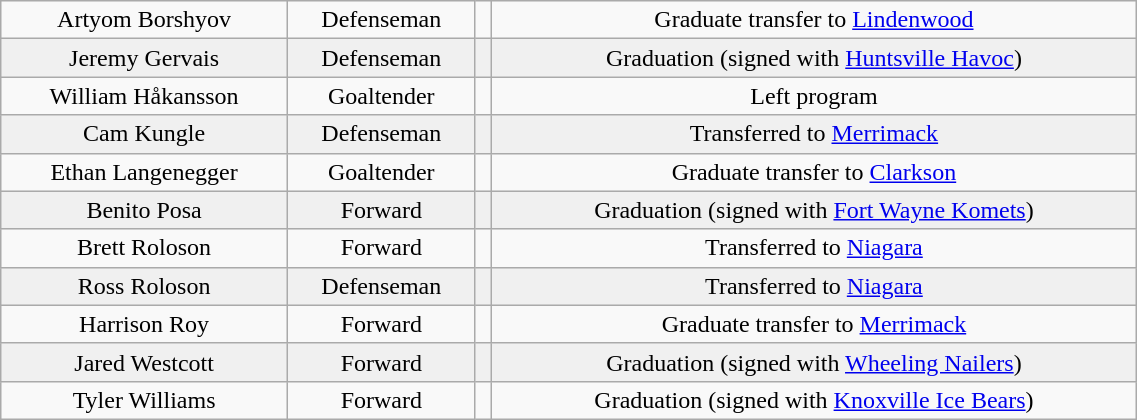<table class="wikitable" width="60%">
<tr align="center" bgcolor="">
<td>Artyom Borshyov</td>
<td>Defenseman</td>
<td></td>
<td>Graduate transfer to <a href='#'>Lindenwood</a></td>
</tr>
<tr align="center" bgcolor="f0f0f0">
<td>Jeremy Gervais</td>
<td>Defenseman</td>
<td></td>
<td>Graduation (signed with <a href='#'>Huntsville Havoc</a>)</td>
</tr>
<tr align="center" bgcolor="">
<td>William Håkansson</td>
<td>Goaltender</td>
<td></td>
<td>Left program</td>
</tr>
<tr align="center" bgcolor="f0f0f0">
<td>Cam Kungle</td>
<td>Defenseman</td>
<td></td>
<td>Transferred to <a href='#'>Merrimack</a></td>
</tr>
<tr align="center" bgcolor="">
<td>Ethan Langenegger</td>
<td>Goaltender</td>
<td></td>
<td>Graduate transfer to <a href='#'>Clarkson</a></td>
</tr>
<tr align="center" bgcolor="f0f0f0">
<td>Benito Posa</td>
<td>Forward</td>
<td></td>
<td>Graduation (signed with <a href='#'>Fort Wayne Komets</a>)</td>
</tr>
<tr align="center" bgcolor="">
<td>Brett Roloson</td>
<td>Forward</td>
<td></td>
<td>Transferred to <a href='#'>Niagara</a></td>
</tr>
<tr align="center" bgcolor="f0f0f0">
<td>Ross Roloson</td>
<td>Defenseman</td>
<td></td>
<td>Transferred to <a href='#'>Niagara</a></td>
</tr>
<tr align="center" bgcolor="">
<td>Harrison Roy</td>
<td>Forward</td>
<td></td>
<td>Graduate transfer to <a href='#'>Merrimack</a></td>
</tr>
<tr align="center" bgcolor="f0f0f0">
<td>Jared Westcott</td>
<td>Forward</td>
<td></td>
<td>Graduation (signed with <a href='#'>Wheeling Nailers</a>)</td>
</tr>
<tr align="center" bgcolor="">
<td>Tyler Williams</td>
<td>Forward</td>
<td></td>
<td>Graduation (signed with <a href='#'>Knoxville Ice Bears</a>)</td>
</tr>
</table>
